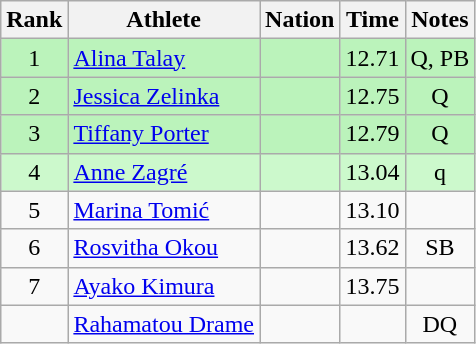<table class="wikitable sortable" style="text-align:center">
<tr>
<th>Rank</th>
<th>Athlete</th>
<th>Nation</th>
<th>Time</th>
<th>Notes</th>
</tr>
<tr bgcolor=bbf3bb>
<td>1</td>
<td align=left><a href='#'>Alina Talay</a></td>
<td align=left></td>
<td>12.71</td>
<td>Q, PB</td>
</tr>
<tr bgcolor=bbf3bb>
<td>2</td>
<td align=left><a href='#'>Jessica Zelinka</a></td>
<td align=left></td>
<td>12.75</td>
<td>Q</td>
</tr>
<tr bgcolor=bbf3bb>
<td>3</td>
<td align=left><a href='#'>Tiffany Porter</a></td>
<td align=left></td>
<td>12.79</td>
<td>Q</td>
</tr>
<tr bgcolor=ccf9cc>
<td>4</td>
<td align=left><a href='#'>Anne Zagré</a></td>
<td align=left></td>
<td>13.04</td>
<td>q</td>
</tr>
<tr>
<td>5</td>
<td align=left><a href='#'>Marina Tomić</a></td>
<td align=left></td>
<td>13.10</td>
<td></td>
</tr>
<tr>
<td>6</td>
<td align=left><a href='#'>Rosvitha Okou</a></td>
<td align=left></td>
<td>13.62</td>
<td>SB</td>
</tr>
<tr>
<td>7</td>
<td align=left><a href='#'>Ayako Kimura</a></td>
<td align=left></td>
<td>13.75</td>
<td></td>
</tr>
<tr>
<td></td>
<td align=left><a href='#'>Rahamatou Drame</a></td>
<td align=left></td>
<td></td>
<td>DQ</td>
</tr>
</table>
